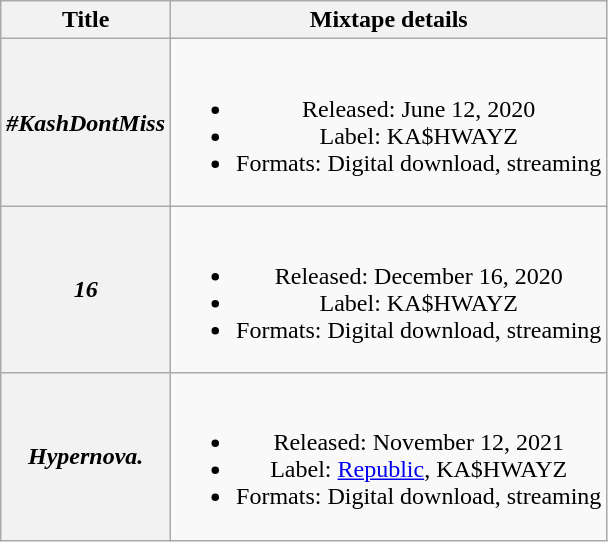<table class="wikitable plainrowheaders" style="text-align:center;">
<tr>
<th scope="col">Title</th>
<th scope="col">Mixtape details</th>
</tr>
<tr>
<th scope="row"><em>#KashDontMiss</em></th>
<td><br><ul><li>Released: June 12, 2020</li><li>Label: KA$HWAYZ</li><li>Formats: Digital download, streaming</li></ul></td>
</tr>
<tr>
<th scope="row"><em>16</em></th>
<td><br><ul><li>Released: December 16, 2020</li><li>Label: KA$HWAYZ</li><li>Formats: Digital download, streaming</li></ul></td>
</tr>
<tr>
<th scope="row"><em>Hypernova.</em></th>
<td><br><ul><li>Released: November 12, 2021</li><li>Label: <a href='#'>Republic</a>, KA$HWAYZ</li><li>Formats: Digital download, streaming</li></ul></td>
</tr>
</table>
